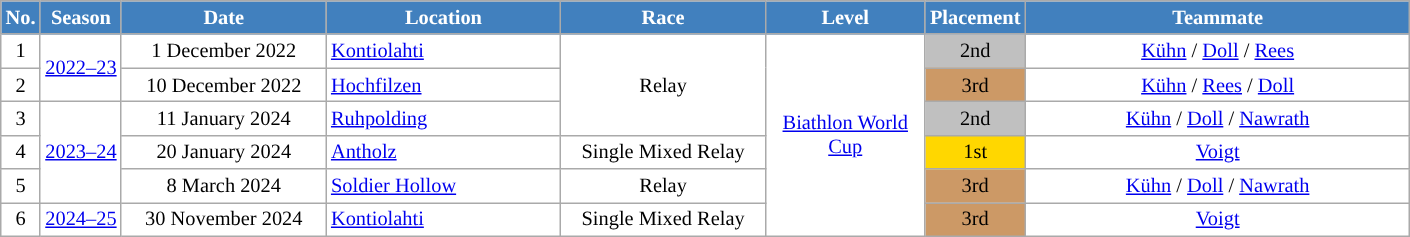<table class="wikitable sortable" style="font-size:85%; text-align:center; border:grey solid 1px; border-collapse:collapse; background:#ffffff;">
<tr style="background:#efefef;">
<th style="background-color:#4180be; color:white;">No.</th>
<th style="background-color:#4180be; color:white;">Season</th>
<th style="background-color:#4180be; color:white; width:130px;">Date</th>
<th style="background-color:#4180be; color:white; width:150px;">Location</th>
<th style="background-color:#4180be; color:white; width:130px;">Race</th>
<th style="background-color:#4180be; color:white; width:100px;">Level</th>
<th style="background-color:#4180be; color:white; width:50px;">Placement</th>
<th style="background-color:#4180be; color:white; width:250px;">Teammate</th>
</tr>
<tr>
<td>1</td>
<td rowspan=2><a href='#'>2022–23</a></td>
<td>1 December 2022</td>
<td align=left> <a href='#'>Kontiolahti</a></td>
<td rowspan=3 align=center>Relay</td>
<td rowspan=6><a href='#'>Biathlon World Cup</a></td>
<td align=center bgcolor="silver">2nd</td>
<td><a href='#'>Kühn</a> / <a href='#'>Doll</a> / <a href='#'>Rees</a></td>
</tr>
<tr>
<td>2</td>
<td>10 December 2022</td>
<td align=left> <a href='#'>Hochfilzen</a></td>
<td align=center bgcolor="#CC9966">3rd</td>
<td><a href='#'>Kühn</a> / <a href='#'>Rees</a> / <a href='#'>Doll</a></td>
</tr>
<tr>
<td>3</td>
<td rowspan=3><a href='#'>2023–24</a></td>
<td>11 January 2024</td>
<td align=left> <a href='#'>Ruhpolding</a></td>
<td align=center bgcolor="silver">2nd</td>
<td><a href='#'>Kühn</a> / <a href='#'>Doll</a> / <a href='#'>Nawrath</a></td>
</tr>
<tr>
<td>4</td>
<td>20 January 2024</td>
<td align=left> <a href='#'>Antholz</a></td>
<td align=center>Single Mixed Relay</td>
<td align=center bgcolor="gold">1st</td>
<td><a href='#'>Voigt</a></td>
</tr>
<tr>
<td>5</td>
<td>8 March 2024</td>
<td align=left> <a href='#'>Soldier Hollow</a></td>
<td align=center>Relay</td>
<td align=center bgcolor="#CC9966">3rd</td>
<td><a href='#'>Kühn</a> / <a href='#'>Doll</a> / <a href='#'>Nawrath</a></td>
</tr>
<tr>
<td>6</td>
<td rowspan=1><a href='#'>2024–25</a></td>
<td>30 November 2024</td>
<td align=left> <a href='#'>Kontiolahti</a></td>
<td align=center>Single Mixed Relay</td>
<td align=center bgcolor="#CC9966">3rd</td>
<td><a href='#'>Voigt</a></td>
</tr>
</table>
